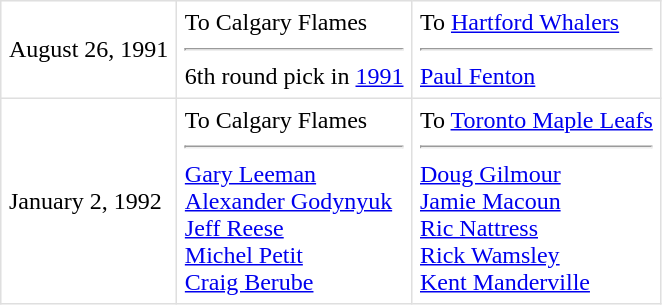<table border=1 style="border-collapse:collapse" bordercolor="#DFDFDF"  cellpadding="5">
<tr>
<td>August 26, 1991</td>
<td valign="top">To  Calgary Flames <hr>6th round pick in <a href='#'>1991</a></td>
<td valign="top">To  <a href='#'>Hartford Whalers</a> <hr><a href='#'>Paul Fenton</a></td>
</tr>
<tr>
<td>January 2, 1992</td>
<td valign="top">To  Calgary Flames <hr><a href='#'>Gary Leeman</a><br><a href='#'>Alexander Godynyuk</a><br><a href='#'>Jeff Reese</a><br><a href='#'>Michel Petit</a><br><a href='#'>Craig Berube</a></td>
<td valign="top">To  <a href='#'>Toronto Maple Leafs</a> <hr><a href='#'>Doug Gilmour</a><br><a href='#'>Jamie Macoun</a><br><a href='#'>Ric Nattress</a><br><a href='#'>Rick Wamsley</a><br><a href='#'>Kent Manderville</a></td>
</tr>
</table>
